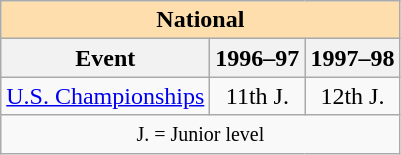<table class="wikitable" style="text-align:center">
<tr>
<th style="background-color: #ffdead; " colspan=3 align=center><strong>National</strong></th>
</tr>
<tr>
<th>Event</th>
<th>1996–97</th>
<th>1997–98</th>
</tr>
<tr>
<td align=left><a href='#'>U.S. Championships</a></td>
<td>11th J.</td>
<td>12th J.</td>
</tr>
<tr>
<td colspan=3 align=center><small> J. = Junior level </small></td>
</tr>
</table>
